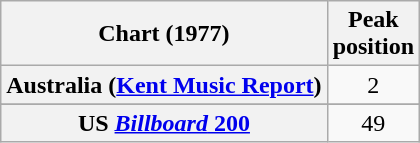<table class="wikitable sortable plainrowheaders" style="text-align:center">
<tr>
<th scope="col">Chart (1977)</th>
<th>Peak<br>position</th>
</tr>
<tr>
<th scope="row">Australia (<a href='#'>Kent Music Report</a>)</th>
<td>2</td>
</tr>
<tr>
</tr>
<tr>
</tr>
<tr>
</tr>
<tr>
<th scope="row">US <a href='#'><em>Billboard</em> 200</a></th>
<td>49</td>
</tr>
</table>
